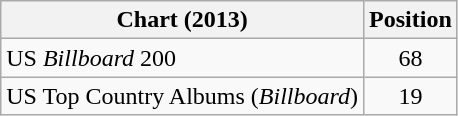<table class="wikitable">
<tr>
<th>Chart (2013)</th>
<th>Position</th>
</tr>
<tr>
<td>US <em>Billboard</em> 200</td>
<td style="text-align:center;">68</td>
</tr>
<tr>
<td>US Top Country Albums (<em>Billboard</em>)</td>
<td style="text-align:center;">19</td>
</tr>
</table>
